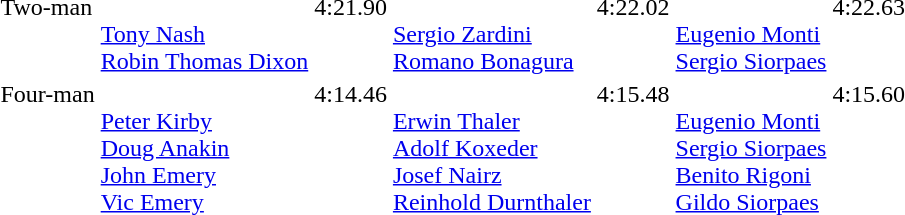<table>
<tr valign="top">
<td>Two-man <br></td>
<td><br><a href='#'>Tony Nash</a><br><a href='#'>Robin Thomas Dixon</a></td>
<td>4:21.90</td>
<td><br><a href='#'>Sergio Zardini</a><br><a href='#'>Romano Bonagura</a></td>
<td>4:22.02</td>
<td><br><a href='#'>Eugenio Monti</a><br><a href='#'>Sergio Siorpaes</a></td>
<td>4:22.63</td>
</tr>
<tr valign="top">
<td>Four-man <br></td>
<td><br><a href='#'>Peter Kirby</a><br><a href='#'>Doug Anakin</a><br><a href='#'>John Emery</a><br><a href='#'>Vic Emery</a></td>
<td>4:14.46</td>
<td><br><a href='#'>Erwin Thaler</a><br><a href='#'>Adolf Koxeder</a><br><a href='#'>Josef Nairz</a><br><a href='#'>Reinhold Durnthaler</a></td>
<td>4:15.48</td>
<td><br><a href='#'>Eugenio Monti</a><br><a href='#'>Sergio Siorpaes</a><br><a href='#'>Benito Rigoni</a><br><a href='#'>Gildo Siorpaes</a></td>
<td>4:15.60</td>
</tr>
</table>
